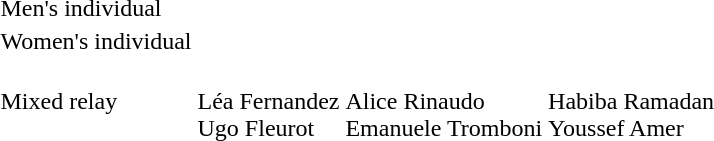<table>
<tr>
<td>Men's individual</td>
<td></td>
<td></td>
<td nowrap></td>
</tr>
<tr>
<td>Women's individual</td>
<td nowrap></td>
<td></td>
<td></td>
</tr>
<tr>
<td>Mixed relay</td>
<td><br>Léa Fernandez<br>Ugo Fleurot</td>
<td nowrap><br>Alice Rinaudo<br>Emanuele Tromboni</td>
<td><br>Habiba Ramadan<br>Youssef Amer</td>
</tr>
</table>
